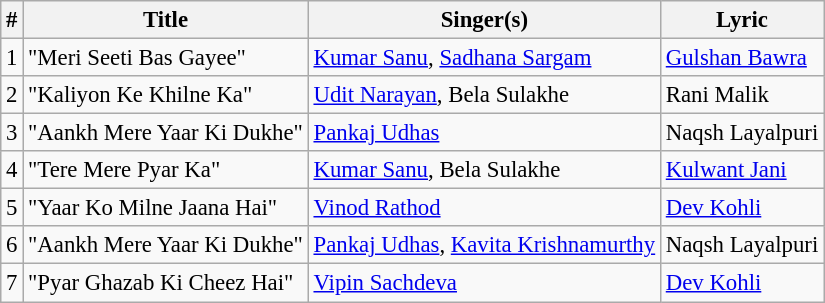<table class="wikitable" style="font-size:95%;">
<tr>
<th>#</th>
<th>Title</th>
<th>Singer(s)</th>
<th>Lyric</th>
</tr>
<tr>
<td>1</td>
<td>"Meri Seeti Bas Gayee"</td>
<td><a href='#'>Kumar Sanu</a>, <a href='#'>Sadhana Sargam</a></td>
<td><a href='#'>Gulshan Bawra</a></td>
</tr>
<tr>
<td>2</td>
<td>"Kaliyon Ke Khilne Ka"</td>
<td><a href='#'>Udit Narayan</a>, Bela Sulakhe</td>
<td>Rani Malik</td>
</tr>
<tr>
<td>3</td>
<td>"Aankh Mere Yaar Ki Dukhe"</td>
<td><a href='#'>Pankaj Udhas</a></td>
<td>Naqsh Layalpuri</td>
</tr>
<tr>
<td>4</td>
<td>"Tere Mere Pyar Ka"</td>
<td><a href='#'>Kumar Sanu</a>, Bela Sulakhe</td>
<td><a href='#'>Kulwant Jani</a></td>
</tr>
<tr>
<td>5</td>
<td>"Yaar Ko Milne Jaana Hai"</td>
<td><a href='#'>Vinod Rathod</a></td>
<td><a href='#'>Dev Kohli</a></td>
</tr>
<tr>
<td>6</td>
<td>"Aankh Mere Yaar Ki Dukhe"</td>
<td><a href='#'>Pankaj Udhas</a>, <a href='#'>Kavita Krishnamurthy</a></td>
<td>Naqsh Layalpuri</td>
</tr>
<tr>
<td>7</td>
<td>"Pyar Ghazab Ki Cheez Hai"</td>
<td><a href='#'>Vipin Sachdeva</a></td>
<td><a href='#'>Dev Kohli</a></td>
</tr>
</table>
